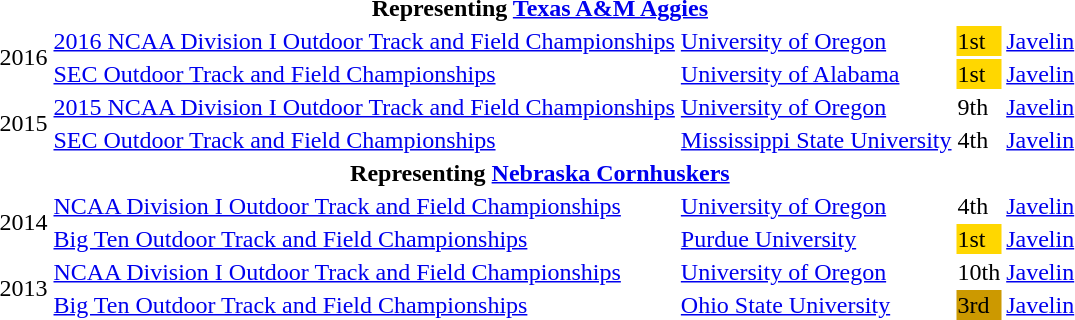<table>
<tr>
<th colspan=6>Representing <a href='#'>Texas A&M Aggies</a></th>
</tr>
<tr>
<td rowspan=2>2016</td>
<td><a href='#'>2016 NCAA Division I Outdoor Track and Field Championships</a></td>
<td><a href='#'>University of Oregon</a></td>
<td bgcolor=gold>1st</td>
<td><a href='#'>Javelin</a></td>
<td></td>
</tr>
<tr>
<td><a href='#'>SEC Outdoor Track and Field Championships</a></td>
<td><a href='#'>University of Alabama</a></td>
<td bgcolor=gold>1st</td>
<td><a href='#'>Javelin</a></td>
<td></td>
</tr>
<tr>
<td rowspan=2>2015</td>
<td><a href='#'>2015 NCAA Division I Outdoor Track and Field Championships</a></td>
<td><a href='#'>University of Oregon</a></td>
<td>9th</td>
<td><a href='#'>Javelin</a></td>
<td></td>
</tr>
<tr>
<td><a href='#'>SEC Outdoor Track and Field Championships</a></td>
<td><a href='#'>Mississippi State University</a></td>
<td>4th</td>
<td><a href='#'>Javelin</a></td>
<td></td>
</tr>
<tr>
<th colspan=6>Representing <a href='#'>Nebraska Cornhuskers</a></th>
</tr>
<tr>
<td rowspan=2>2014</td>
<td><a href='#'>NCAA Division I Outdoor Track and Field Championships</a></td>
<td><a href='#'>University of Oregon</a></td>
<td>4th</td>
<td><a href='#'>Javelin</a></td>
<td></td>
</tr>
<tr>
<td><a href='#'>Big Ten Outdoor Track and Field Championships</a></td>
<td><a href='#'>Purdue University</a></td>
<td bgcolor=gold>1st</td>
<td><a href='#'>Javelin</a></td>
<td></td>
</tr>
<tr>
<td rowspan=2>2013</td>
<td><a href='#'>NCAA Division I Outdoor Track and Field Championships</a></td>
<td><a href='#'>University of Oregon</a></td>
<td>10th</td>
<td><a href='#'>Javelin</a></td>
<td></td>
</tr>
<tr>
<td><a href='#'>Big Ten Outdoor Track and Field Championships</a></td>
<td><a href='#'>Ohio State University</a></td>
<td bgcolor=cc9900>3rd</td>
<td><a href='#'>Javelin</a></td>
<td></td>
</tr>
</table>
